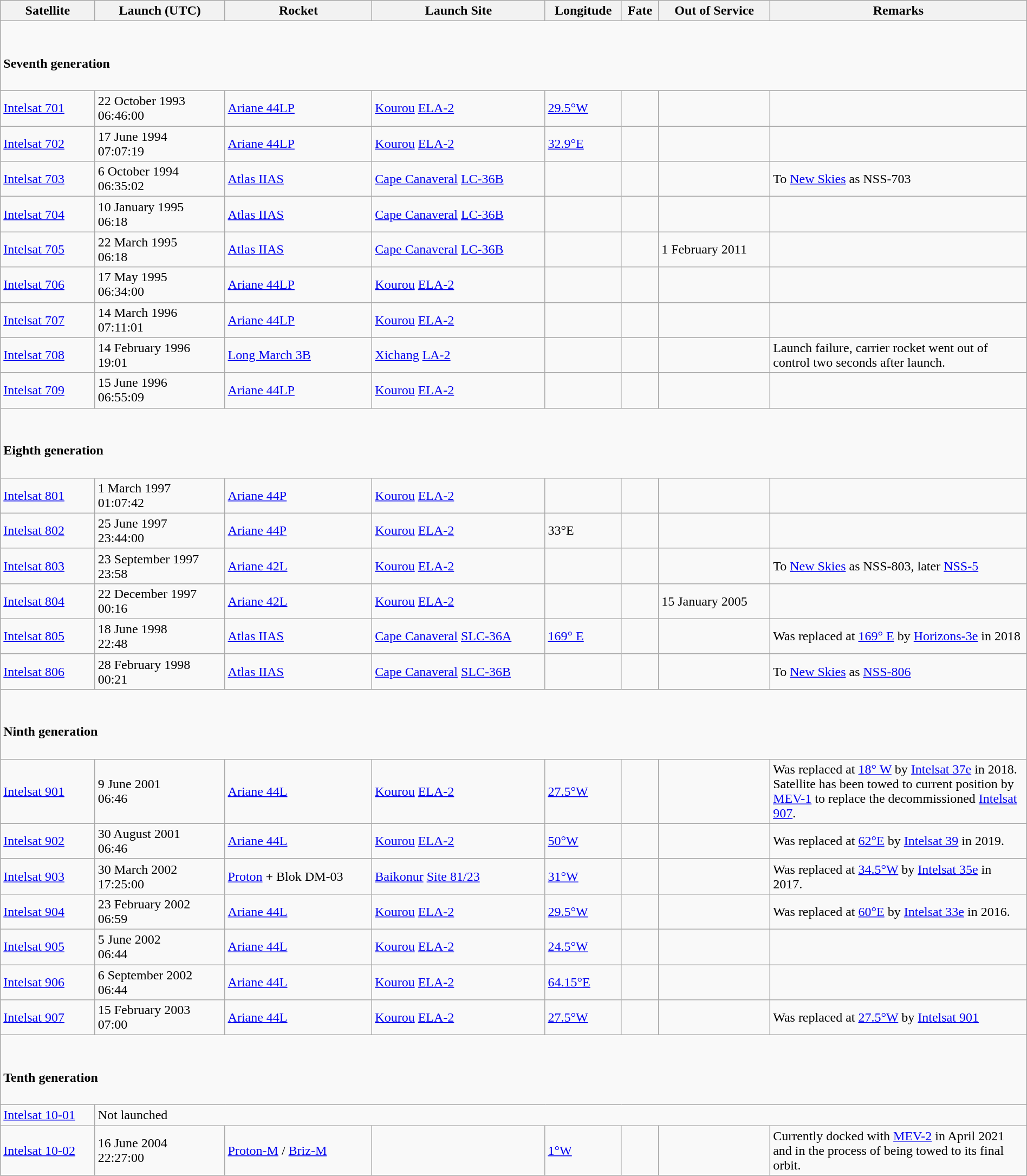<table class = "wikitable" width="100%">
<tr>
<th>Satellite</th>
<th>Launch (UTC)</th>
<th>Rocket</th>
<th>Launch Site</th>
<th>Longitude</th>
<th>Fate</th>
<th>Out of Service</th>
<th width="25%">Remarks</th>
</tr>
<tr>
<td colspan=8><br><h4>Seventh generation</h4></td>
</tr>
<tr>
<td><a href='#'>Intelsat 701</a></td>
<td>22 October 1993<br>06:46:00</td>
<td><a href='#'>Ariane 44LP</a></td>
<td><a href='#'>Kourou</a> <a href='#'>ELA-2</a></td>
<td><a href='#'>29.5°W</a></td>
<td></td>
<td></td>
<td></td>
</tr>
<tr>
<td><a href='#'>Intelsat 702</a></td>
<td>17 June 1994<br>07:07:19</td>
<td><a href='#'>Ariane 44LP</a></td>
<td><a href='#'>Kourou</a> <a href='#'>ELA-2</a></td>
<td><a href='#'>32.9°E</a></td>
<td></td>
<td></td>
<td></td>
</tr>
<tr>
<td><a href='#'>Intelsat 703</a></td>
<td>6 October 1994<br>06:35:02</td>
<td><a href='#'>Atlas IIAS</a></td>
<td><a href='#'>Cape Canaveral</a> <a href='#'>LC-36B</a></td>
<td></td>
<td></td>
<td></td>
<td>To <a href='#'>New Skies</a> as NSS-703</td>
</tr>
<tr>
<td><a href='#'>Intelsat 704</a></td>
<td>10 January 1995<br>06:18</td>
<td><a href='#'>Atlas IIAS</a></td>
<td><a href='#'>Cape Canaveral</a> <a href='#'>LC-36B</a></td>
<td></td>
<td></td>
<td></td>
<td></td>
</tr>
<tr>
<td><a href='#'>Intelsat 705</a></td>
<td>22 March 1995<br>06:18</td>
<td><a href='#'>Atlas IIAS</a></td>
<td><a href='#'>Cape Canaveral</a> <a href='#'>LC-36B</a></td>
<td></td>
<td></td>
<td>1 February 2011</td>
<td></td>
</tr>
<tr>
<td><a href='#'>Intelsat 706</a></td>
<td>17 May 1995<br>06:34:00</td>
<td><a href='#'>Ariane 44LP</a></td>
<td><a href='#'>Kourou</a> <a href='#'>ELA-2</a></td>
<td></td>
<td></td>
<td></td>
<td></td>
</tr>
<tr>
<td><a href='#'>Intelsat 707</a></td>
<td>14 March 1996<br>07:11:01</td>
<td><a href='#'>Ariane 44LP</a></td>
<td><a href='#'>Kourou</a> <a href='#'>ELA-2</a></td>
<td></td>
<td></td>
<td></td>
<td></td>
</tr>
<tr>
<td><a href='#'>Intelsat 708</a></td>
<td>14 February 1996<br>19:01</td>
<td><a href='#'>Long March 3B</a></td>
<td><a href='#'>Xichang</a> <a href='#'>LA-2</a></td>
<td></td>
<td></td>
<td></td>
<td>Launch failure, carrier rocket went out of control two seconds after launch.</td>
</tr>
<tr>
<td><a href='#'>Intelsat 709</a></td>
<td>15 June 1996<br>06:55:09</td>
<td><a href='#'>Ariane 44LP</a></td>
<td><a href='#'>Kourou</a> <a href='#'>ELA-2</a></td>
<td></td>
<td></td>
<td></td>
<td></td>
</tr>
<tr>
<td colspan=8><br><h4>Eighth generation</h4></td>
</tr>
<tr>
<td><a href='#'>Intelsat 801</a></td>
<td>1 March 1997<br>01:07:42</td>
<td><a href='#'>Ariane 44P</a></td>
<td><a href='#'>Kourou</a> <a href='#'>ELA-2</a></td>
<td></td>
<td></td>
<td></td>
<td></td>
</tr>
<tr>
<td><a href='#'>Intelsat 802</a></td>
<td>25 June 1997<br>23:44:00</td>
<td><a href='#'>Ariane 44P</a></td>
<td><a href='#'>Kourou</a> <a href='#'>ELA-2</a></td>
<td>33°E</td>
<td></td>
<td></td>
<td></td>
</tr>
<tr>
<td><a href='#'>Intelsat 803</a></td>
<td>23 September 1997<br>23:58</td>
<td><a href='#'>Ariane 42L</a></td>
<td><a href='#'>Kourou</a> <a href='#'>ELA-2</a></td>
<td></td>
<td></td>
<td></td>
<td>To <a href='#'>New Skies</a> as NSS-803, later <a href='#'>NSS-5</a></td>
</tr>
<tr>
<td><a href='#'>Intelsat 804</a></td>
<td>22 December 1997<br>00:16</td>
<td><a href='#'>Ariane 42L</a></td>
<td><a href='#'>Kourou</a> <a href='#'>ELA-2</a></td>
<td></td>
<td></td>
<td>15 January 2005</td>
<td></td>
</tr>
<tr>
<td><a href='#'>Intelsat 805</a></td>
<td>18 June 1998<br>22:48</td>
<td><a href='#'>Atlas IIAS</a></td>
<td><a href='#'>Cape Canaveral</a> <a href='#'>SLC-36A</a></td>
<td><a href='#'>169° E</a></td>
<td></td>
<td></td>
<td>Was replaced at <a href='#'>169° E</a> by <a href='#'>Horizons-3e</a> in 2018 </td>
</tr>
<tr>
<td><a href='#'>Intelsat 806</a></td>
<td>28 February 1998<br>00:21</td>
<td><a href='#'>Atlas IIAS</a></td>
<td><a href='#'>Cape Canaveral</a> <a href='#'>SLC-36B</a></td>
<td></td>
<td></td>
<td></td>
<td>To <a href='#'>New Skies</a> as <a href='#'>NSS-806</a></td>
</tr>
<tr>
<td colspan=8><br><h4>Ninth generation</h4></td>
</tr>
<tr>
<td><a href='#'>Intelsat 901</a></td>
<td>9 June 2001<br>06:46</td>
<td><a href='#'>Ariane 44L</a></td>
<td><a href='#'>Kourou</a> <a href='#'>ELA-2</a></td>
<td><a href='#'>27.5°W</a></td>
<td></td>
<td></td>
<td>Was replaced at <a href='#'>18° W</a> by <a href='#'>Intelsat 37e</a> in 2018.<br>Satellite has been towed to current position by <a href='#'>MEV-1</a> to replace the decommissioned <a href='#'>Intelsat 907</a>.</td>
</tr>
<tr>
<td><a href='#'>Intelsat 902</a></td>
<td>30 August 2001<br>06:46</td>
<td><a href='#'>Ariane 44L</a></td>
<td><a href='#'>Kourou</a> <a href='#'>ELA-2</a></td>
<td><a href='#'>50°W</a></td>
<td></td>
<td></td>
<td>Was replaced at <a href='#'>62°E</a> by <a href='#'>Intelsat 39</a> in 2019.</td>
</tr>
<tr>
<td><a href='#'>Intelsat 903</a></td>
<td>30 March 2002<br>17:25:00</td>
<td><a href='#'>Proton</a> +  Blok DM-03</td>
<td><a href='#'>Baikonur</a> <a href='#'>Site 81/23</a></td>
<td><a href='#'>31°W</a></td>
<td></td>
<td></td>
<td>Was replaced at <a href='#'>34.5°W</a> by <a href='#'>Intelsat 35e</a> in 2017.</td>
</tr>
<tr>
<td><a href='#'>Intelsat 904</a></td>
<td>23 February 2002<br>06:59</td>
<td><a href='#'>Ariane 44L</a></td>
<td><a href='#'>Kourou</a> <a href='#'>ELA-2</a></td>
<td><a href='#'>29.5°W</a></td>
<td></td>
<td></td>
<td>Was replaced at <a href='#'>60°E</a> by <a href='#'>Intelsat 33e</a> in 2016.</td>
</tr>
<tr>
<td><a href='#'>Intelsat 905</a></td>
<td>5 June 2002<br>06:44</td>
<td><a href='#'>Ariane 44L</a></td>
<td><a href='#'>Kourou</a> <a href='#'>ELA-2</a></td>
<td><a href='#'>24.5°W</a></td>
<td></td>
<td></td>
<td></td>
</tr>
<tr>
<td><a href='#'>Intelsat 906</a></td>
<td>6 September 2002<br>06:44</td>
<td><a href='#'>Ariane 44L</a></td>
<td><a href='#'>Kourou</a> <a href='#'>ELA-2</a></td>
<td><a href='#'>64.15°E</a></td>
<td></td>
<td></td>
<td></td>
</tr>
<tr>
<td><a href='#'>Intelsat 907</a></td>
<td>15 February 2003<br>07:00</td>
<td><a href='#'>Ariane 44L</a></td>
<td><a href='#'>Kourou</a> <a href='#'>ELA-2</a></td>
<td><a href='#'>27.5°W</a></td>
<td></td>
<td></td>
<td>Was replaced at <a href='#'>27.5°W</a> by <a href='#'>Intelsat 901</a></td>
</tr>
<tr>
<td colspan=8><br><h4>Tenth generation</h4></td>
</tr>
<tr>
<td><a href='#'>Intelsat 10-01</a></td>
<td colspan=7>Not launched</td>
</tr>
<tr>
<td><a href='#'>Intelsat 10-02</a></td>
<td>16 June 2004<br>22:27:00</td>
<td><a href='#'>Proton-M</a> / <a href='#'>Briz-M</a></td>
<td></td>
<td><a href='#'>1°W</a></td>
<td></td>
<td></td>
<td>Currently docked with <a href='#'>MEV-2</a> in April 2021 and in the process of being towed to its final orbit.</td>
</tr>
</table>
